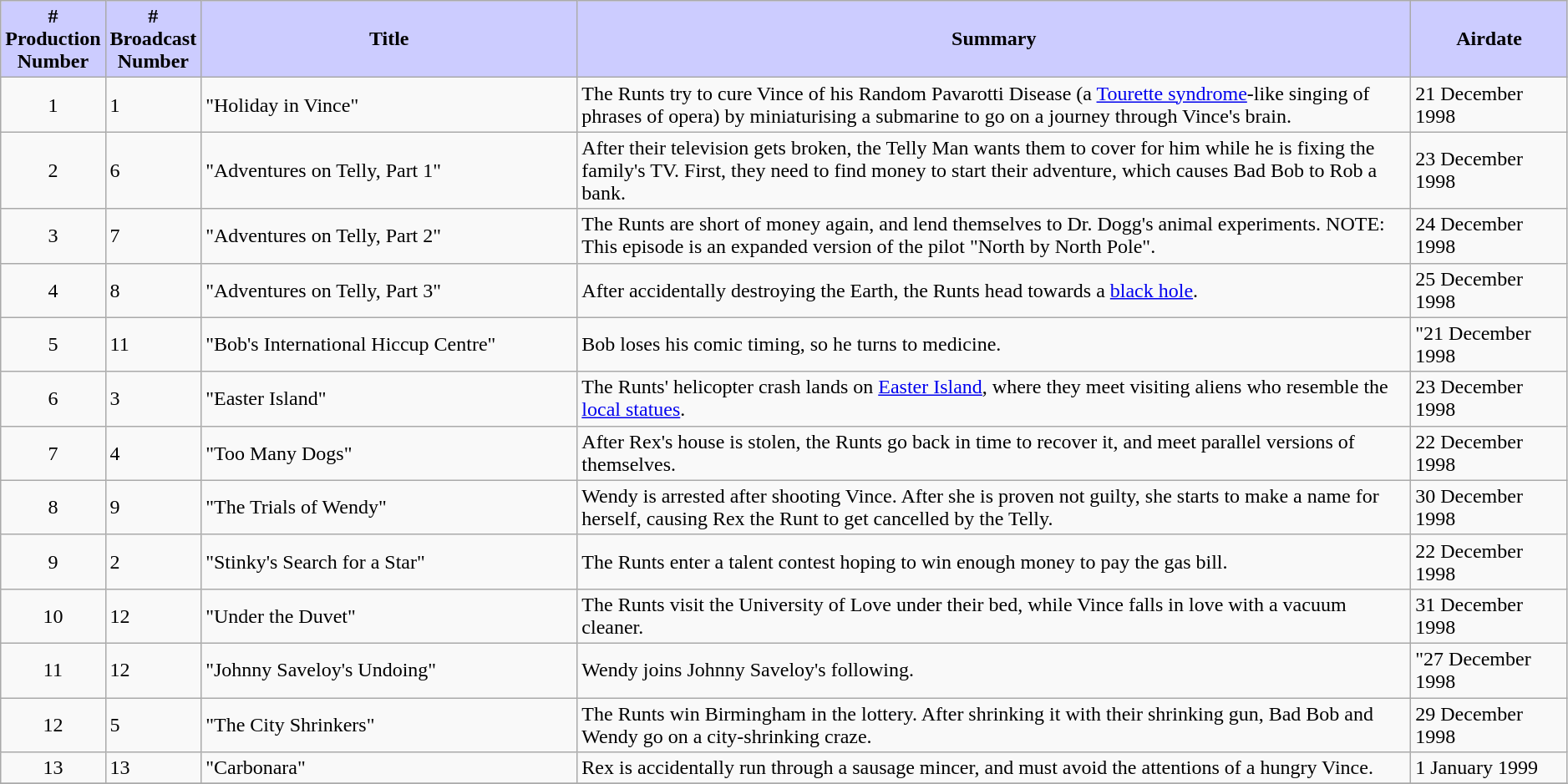<table class="wikitable sortable" width=99%>
<tr>
<th style="background: #CCCCFF" width="3%"># Production Number</th>
<th style="background: #CCCCFF" width="3%"># Broadcast Number</th>
<th style="background: #CCCCFF" width="24%">Title</th>
<th style="background: #CCCCFF">Summary</th>
<th style="background: #CCCCFF" width="10%">Airdate</th>
</tr>
<tr>
<td align="center">1</td>
<td>1</td>
<td>"Holiday in Vince"</td>
<td>The Runts try to cure Vince of his Random Pavarotti Disease (a <a href='#'>Tourette syndrome</a>-like singing of phrases of opera) by miniaturising a submarine to go on a journey through Vince's brain.</td>
<td>21 December 1998</td>
</tr>
<tr>
<td align="center">2</td>
<td>6</td>
<td>"Adventures on Telly, Part 1"</td>
<td>After their television gets broken, the Telly Man wants them to cover for him while he is fixing the family's TV. First, they need to find money to start their adventure, which causes Bad Bob to Rob a bank.</td>
<td>23 December 1998</td>
</tr>
<tr>
<td align="center">3</td>
<td>7</td>
<td>"Adventures on Telly, Part 2"</td>
<td>The Runts are short of money again, and lend themselves to Dr. Dogg's animal experiments. NOTE: This episode is an expanded version of the pilot "North by North Pole".</td>
<td>24 December 1998</td>
</tr>
<tr>
<td align="center">4</td>
<td>8</td>
<td>"Adventures on Telly, Part 3"</td>
<td>After accidentally destroying the Earth, the Runts head towards a <a href='#'>black hole</a>.</td>
<td>25 December 1998</td>
</tr>
<tr>
<td align="center">5</td>
<td>11</td>
<td>"Bob's International Hiccup Centre"</td>
<td>Bob loses his comic timing, so he turns to medicine.</td>
<td>"21 December 1998</td>
</tr>
<tr>
<td align="center">6</td>
<td>3</td>
<td>"Easter Island"</td>
<td>The Runts' helicopter crash lands on <a href='#'>Easter Island</a>, where they meet visiting aliens who resemble the <a href='#'>local statues</a>.</td>
<td>23 December 1998</td>
</tr>
<tr>
<td align="center">7</td>
<td>4</td>
<td>"Too Many Dogs"</td>
<td>After Rex's house is stolen, the Runts go back in time to recover it, and meet parallel versions of themselves.</td>
<td>22 December 1998</td>
</tr>
<tr>
<td align="center">8</td>
<td>9</td>
<td>"The Trials of Wendy"</td>
<td>Wendy is arrested after shooting Vince. After she is proven not guilty, she starts to make a name for herself, causing Rex the Runt to get cancelled by the Telly.</td>
<td>30 December 1998</td>
</tr>
<tr>
<td align="center">9</td>
<td>2</td>
<td>"Stinky's Search for a Star"</td>
<td>The Runts enter a talent contest hoping to win enough money to pay the gas bill.</td>
<td>22 December 1998</td>
</tr>
<tr>
<td align="center">10</td>
<td>12</td>
<td>"Under the Duvet"</td>
<td>The Runts visit the University of Love under their bed, while Vince falls in love with a vacuum cleaner.</td>
<td>31 December 1998</td>
</tr>
<tr>
<td align="center">11</td>
<td>12</td>
<td>"Johnny Saveloy's Undoing"</td>
<td>Wendy joins Johnny Saveloy's following.</td>
<td>"27 December 1998</td>
</tr>
<tr>
<td align="center">12</td>
<td>5</td>
<td>"The City Shrinkers"</td>
<td>The Runts win Birmingham in the lottery. After shrinking it with their shrinking gun, Bad Bob and Wendy go on a city-shrinking craze.</td>
<td>29 December 1998</td>
</tr>
<tr>
<td align="center">13</td>
<td>13</td>
<td>"Carbonara"</td>
<td>Rex is accidentally run through a sausage mincer, and must avoid the attentions of a hungry Vince.</td>
<td>1 January 1999</td>
</tr>
<tr>
</tr>
</table>
